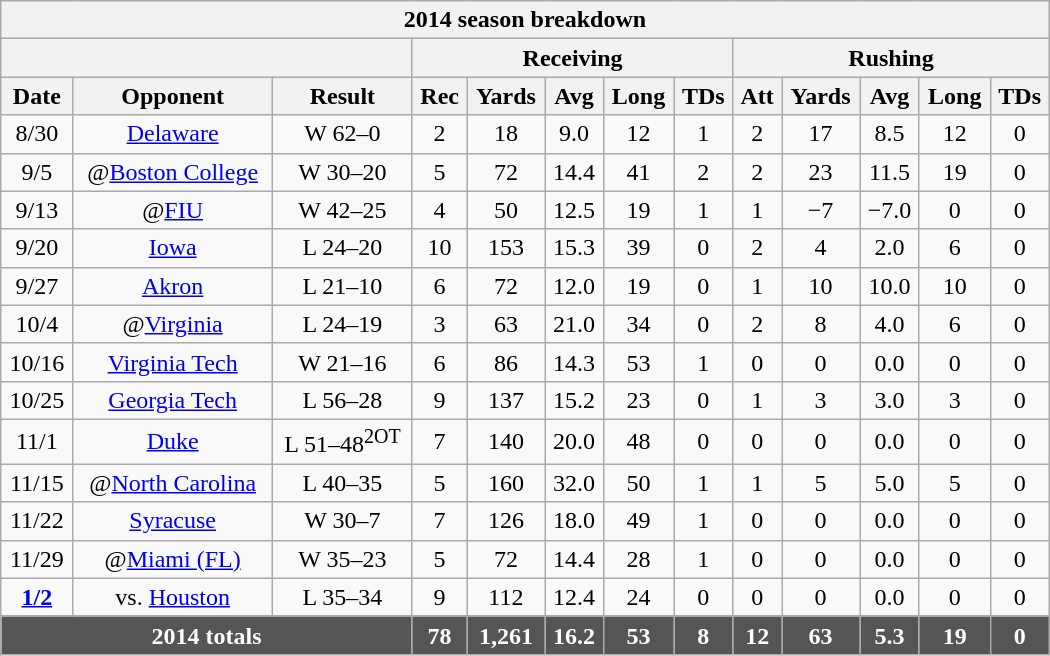<table class="wikitable collapsible collapsed" style="text-align:center; width:700px">
<tr>
<th colspan=13>2014 season breakdown</th>
</tr>
<tr>
<th colspan=3></th>
<th colspan=5>Receiving</th>
<th colspan=5>Rushing</th>
</tr>
<tr>
<th>Date</th>
<th>Opponent</th>
<th>Result</th>
<th>Rec</th>
<th>Yards</th>
<th>Avg</th>
<th>Long</th>
<th>TDs</th>
<th>Att</th>
<th>Yards</th>
<th>Avg</th>
<th>Long</th>
<th>TDs</th>
</tr>
<tr>
<td>8/30</td>
<td><a href='#'>Delaware</a></td>
<td>W 62–0</td>
<td>2</td>
<td>18</td>
<td>9.0</td>
<td>12</td>
<td>1</td>
<td>2</td>
<td>17</td>
<td>8.5</td>
<td>12</td>
<td>0</td>
</tr>
<tr>
<td>9/5</td>
<td>@<a href='#'>Boston College</a></td>
<td>W 30–20</td>
<td>5</td>
<td>72</td>
<td>14.4</td>
<td>41</td>
<td>2</td>
<td>2</td>
<td>23</td>
<td>11.5</td>
<td>19</td>
<td>0</td>
</tr>
<tr>
<td>9/13</td>
<td>@<a href='#'>FIU</a></td>
<td>W 42–25</td>
<td>4</td>
<td>50</td>
<td>12.5</td>
<td>19</td>
<td>1</td>
<td>1</td>
<td>−7</td>
<td>−7.0</td>
<td>0</td>
<td>0</td>
</tr>
<tr>
<td>9/20</td>
<td><a href='#'>Iowa</a></td>
<td>L 24–20</td>
<td>10</td>
<td>153</td>
<td>15.3</td>
<td>39</td>
<td>0</td>
<td>2</td>
<td>4</td>
<td>2.0</td>
<td>6</td>
<td>0</td>
</tr>
<tr>
<td>9/27</td>
<td><a href='#'>Akron</a></td>
<td>L 21–10</td>
<td>6</td>
<td>72</td>
<td>12.0</td>
<td>19</td>
<td>0</td>
<td>1</td>
<td>10</td>
<td>10.0</td>
<td>10</td>
<td>0</td>
</tr>
<tr>
<td>10/4</td>
<td>@<a href='#'>Virginia</a></td>
<td>L 24–19</td>
<td>3</td>
<td>63</td>
<td>21.0</td>
<td>34</td>
<td>0</td>
<td>2</td>
<td>8</td>
<td>4.0</td>
<td>6</td>
<td>0</td>
</tr>
<tr>
<td>10/16</td>
<td><a href='#'>Virginia Tech</a></td>
<td>W 21–16</td>
<td>6</td>
<td>86</td>
<td>14.3</td>
<td>53</td>
<td>1</td>
<td>0</td>
<td>0</td>
<td>0.0</td>
<td>0</td>
<td>0</td>
</tr>
<tr>
<td>10/25</td>
<td><a href='#'>Georgia Tech</a></td>
<td>L 56–28</td>
<td>9</td>
<td>137</td>
<td>15.2</td>
<td>23</td>
<td>0</td>
<td>1</td>
<td>3</td>
<td>3.0</td>
<td>3</td>
<td>0</td>
</tr>
<tr>
<td>11/1</td>
<td><a href='#'>Duke</a></td>
<td>L 51–48<sup>2OT</sup></td>
<td>7</td>
<td>140</td>
<td>20.0</td>
<td>48</td>
<td>0</td>
<td>0</td>
<td>0</td>
<td>0.0</td>
<td>0</td>
<td>0</td>
</tr>
<tr>
<td>11/15</td>
<td>@<a href='#'>North Carolina</a></td>
<td>L 40–35</td>
<td>5</td>
<td>160</td>
<td>32.0</td>
<td>50</td>
<td>1</td>
<td>1</td>
<td>5</td>
<td>5.0</td>
<td>5</td>
<td>0</td>
</tr>
<tr>
<td>11/22</td>
<td><a href='#'>Syracuse</a></td>
<td>W 30–7</td>
<td>7</td>
<td>126</td>
<td>18.0</td>
<td>49</td>
<td>1</td>
<td>0</td>
<td>0</td>
<td>0.0</td>
<td>0</td>
<td>0</td>
</tr>
<tr>
<td>11/29</td>
<td>@<a href='#'>Miami (FL)</a></td>
<td>W 35–23</td>
<td>5</td>
<td>72</td>
<td>14.4</td>
<td>28</td>
<td>1</td>
<td>0</td>
<td>0</td>
<td>0.0</td>
<td>0</td>
<td>0</td>
</tr>
<tr>
<td><strong><a href='#'>1/2</a></strong></td>
<td>vs. <a href='#'>Houston</a></td>
<td>L 35–34</td>
<td>9</td>
<td>112</td>
<td>12.4</td>
<td>24</td>
<td>0</td>
<td>0</td>
<td>0</td>
<td>0.0</td>
<td>0</td>
<td>0</td>
</tr>
<tr style="background:#555; font-weight:bold; color:white;">
<td colspan=3>2014 totals</td>
<td>78</td>
<td>1,261</td>
<td>16.2</td>
<td>53</td>
<td>8</td>
<td>12</td>
<td>63</td>
<td>5.3</td>
<td>19</td>
<td>0</td>
</tr>
</table>
